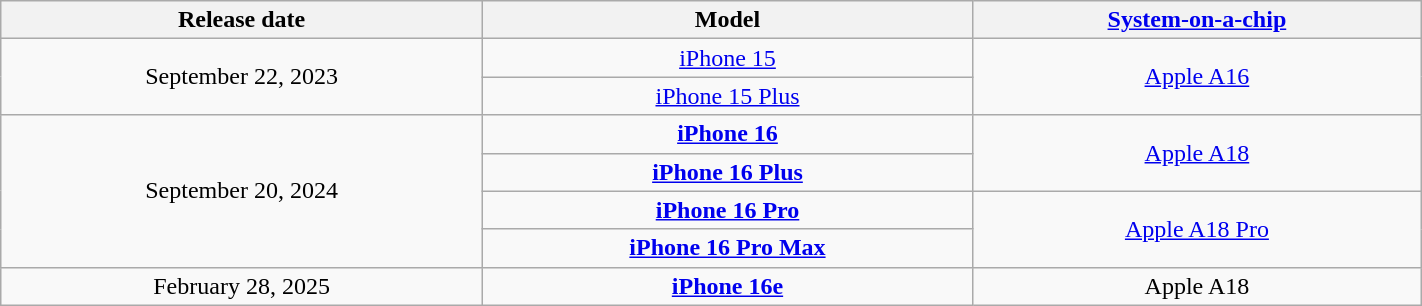<table class="wikitable sortable" style="width: 75%; text-align: center;">
<tr>
<th>Release date</th>
<th>Model</th>
<th><a href='#'>System-on-a-chip</a></th>
</tr>
<tr>
<td rowspan="2">September 22, 2023</td>
<td><a href='#'>iPhone 15</a></td>
<td rowspan="2"><a href='#'>Apple A16</a></td>
</tr>
<tr>
<td><a href='#'>iPhone 15 Plus</a></td>
</tr>
<tr>
<td rowspan="4">September 20, 2024</td>
<td><strong><a href='#'>iPhone 16</a></strong></td>
<td rowspan="2"><a href='#'>Apple A18</a></td>
</tr>
<tr>
<td><strong><a href='#'>iPhone 16 Plus</a></strong></td>
</tr>
<tr>
<td><strong><a href='#'>iPhone 16 Pro</a></strong></td>
<td rowspan="2"><a href='#'>Apple A18 Pro</a></td>
</tr>
<tr>
<td><strong><a href='#'>iPhone 16 Pro Max</a></strong></td>
</tr>
<tr>
<td>February 28, 2025</td>
<td><a href='#'><strong>iPhone 16e</strong></a></td>
<td>Apple A18</td>
</tr>
</table>
